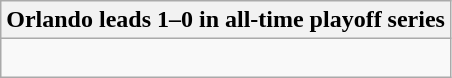<table class="wikitable collapsible collapsed">
<tr>
<th>Orlando leads 1–0 in all-time playoff series</th>
</tr>
<tr>
<td><br></td>
</tr>
</table>
